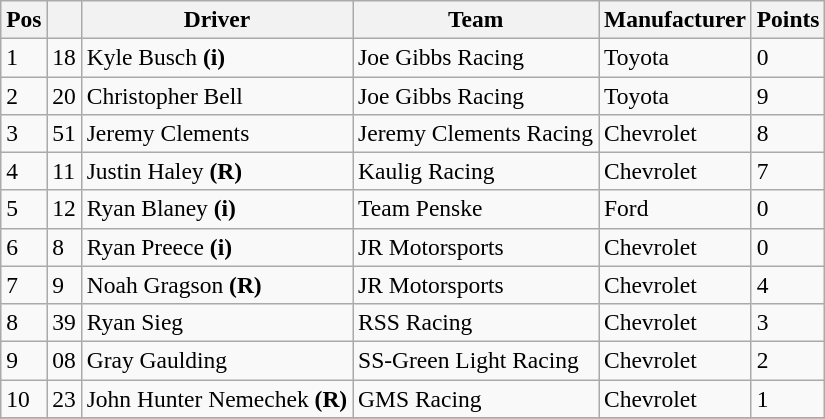<table class="wikitable" style="font-size:98%">
<tr>
<th>Pos</th>
<th></th>
<th>Driver</th>
<th>Team</th>
<th>Manufacturer</th>
<th>Points</th>
</tr>
<tr>
<td>1</td>
<td>18</td>
<td>Kyle Busch <strong>(i)</strong></td>
<td>Joe Gibbs Racing</td>
<td>Toyota</td>
<td>0</td>
</tr>
<tr>
<td>2</td>
<td>20</td>
<td>Christopher Bell</td>
<td>Joe Gibbs Racing</td>
<td>Toyota</td>
<td>9</td>
</tr>
<tr>
<td>3</td>
<td>51</td>
<td>Jeremy Clements</td>
<td>Jeremy Clements Racing</td>
<td>Chevrolet</td>
<td>8</td>
</tr>
<tr>
<td>4</td>
<td>11</td>
<td>Justin Haley <strong>(R)</strong></td>
<td>Kaulig Racing</td>
<td>Chevrolet</td>
<td>7</td>
</tr>
<tr>
<td>5</td>
<td>12</td>
<td>Ryan Blaney <strong>(i)</strong></td>
<td>Team Penske</td>
<td>Ford</td>
<td>0</td>
</tr>
<tr>
<td>6</td>
<td>8</td>
<td>Ryan Preece <strong>(i)</strong></td>
<td>JR Motorsports</td>
<td>Chevrolet</td>
<td>0</td>
</tr>
<tr>
<td>7</td>
<td>9</td>
<td>Noah Gragson <strong>(R)</strong></td>
<td>JR Motorsports</td>
<td>Chevrolet</td>
<td>4</td>
</tr>
<tr>
<td>8</td>
<td>39</td>
<td>Ryan Sieg</td>
<td>RSS Racing</td>
<td>Chevrolet</td>
<td>3</td>
</tr>
<tr>
<td>9</td>
<td>08</td>
<td>Gray Gaulding</td>
<td>SS-Green Light Racing</td>
<td>Chevrolet</td>
<td>2</td>
</tr>
<tr>
<td>10</td>
<td>23</td>
<td>John Hunter Nemechek <strong>(R)</strong></td>
<td>GMS Racing</td>
<td>Chevrolet</td>
<td>1</td>
</tr>
<tr>
</tr>
</table>
